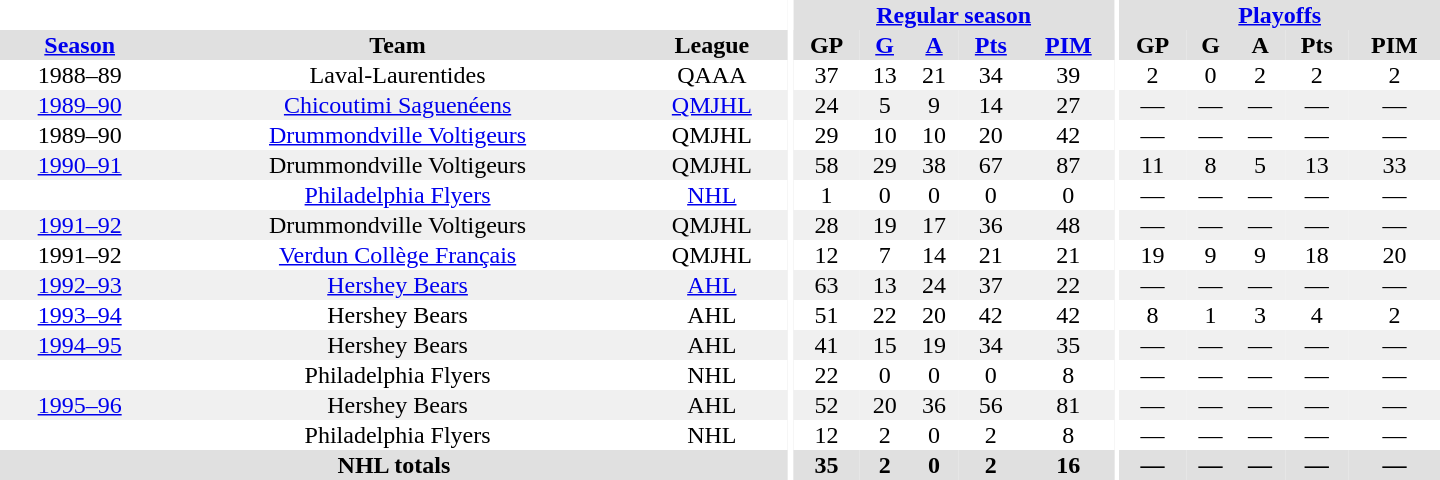<table border="0" cellpadding="1" cellspacing="0" style="text-align:center; width:60em">
<tr bgcolor="#e0e0e0">
<th colspan="3" bgcolor="#ffffff"></th>
<th rowspan="99" bgcolor="#ffffff"></th>
<th colspan="5"><a href='#'>Regular season</a></th>
<th rowspan="99" bgcolor="#ffffff"></th>
<th colspan="5"><a href='#'>Playoffs</a></th>
</tr>
<tr bgcolor="#e0e0e0">
<th><a href='#'>Season</a></th>
<th>Team</th>
<th>League</th>
<th>GP</th>
<th><a href='#'>G</a></th>
<th><a href='#'>A</a></th>
<th><a href='#'>Pts</a></th>
<th><a href='#'>PIM</a></th>
<th>GP</th>
<th>G</th>
<th>A</th>
<th>Pts</th>
<th>PIM</th>
</tr>
<tr>
<td>1988–89</td>
<td>Laval-Laurentides</td>
<td>QAAA</td>
<td>37</td>
<td>13</td>
<td>21</td>
<td>34</td>
<td>39</td>
<td>2</td>
<td>0</td>
<td>2</td>
<td>2</td>
<td>2</td>
</tr>
<tr bgcolor="#f0f0f0">
<td><a href='#'>1989–90</a></td>
<td><a href='#'>Chicoutimi Saguenéens</a></td>
<td><a href='#'>QMJHL</a></td>
<td>24</td>
<td>5</td>
<td>9</td>
<td>14</td>
<td>27</td>
<td>—</td>
<td>—</td>
<td>—</td>
<td>—</td>
<td>—</td>
</tr>
<tr>
<td>1989–90</td>
<td><a href='#'>Drummondville Voltigeurs</a></td>
<td>QMJHL</td>
<td>29</td>
<td>10</td>
<td>10</td>
<td>20</td>
<td>42</td>
<td>—</td>
<td>—</td>
<td>—</td>
<td>—</td>
<td>—</td>
</tr>
<tr bgcolor="#f0f0f0">
<td><a href='#'>1990–91</a></td>
<td>Drummondville Voltigeurs</td>
<td>QMJHL</td>
<td>58</td>
<td>29</td>
<td>38</td>
<td>67</td>
<td>87</td>
<td>11</td>
<td>8</td>
<td>5</td>
<td>13</td>
<td>33</td>
</tr>
<tr>
<td></td>
<td><a href='#'>Philadelphia Flyers</a></td>
<td><a href='#'>NHL</a></td>
<td>1</td>
<td>0</td>
<td>0</td>
<td>0</td>
<td>0</td>
<td>—</td>
<td>—</td>
<td>—</td>
<td>—</td>
<td>—</td>
</tr>
<tr bgcolor="#f0f0f0">
<td><a href='#'>1991–92</a></td>
<td>Drummondville Voltigeurs</td>
<td>QMJHL</td>
<td>28</td>
<td>19</td>
<td>17</td>
<td>36</td>
<td>48</td>
<td>—</td>
<td>—</td>
<td>—</td>
<td>—</td>
<td>—</td>
</tr>
<tr>
<td>1991–92</td>
<td><a href='#'>Verdun Collège Français</a></td>
<td>QMJHL</td>
<td>12</td>
<td>7</td>
<td>14</td>
<td>21</td>
<td>21</td>
<td>19</td>
<td>9</td>
<td>9</td>
<td>18</td>
<td>20</td>
</tr>
<tr bgcolor="#f0f0f0">
<td><a href='#'>1992–93</a></td>
<td><a href='#'>Hershey Bears</a></td>
<td><a href='#'>AHL</a></td>
<td>63</td>
<td>13</td>
<td>24</td>
<td>37</td>
<td>22</td>
<td>—</td>
<td>—</td>
<td>—</td>
<td>—</td>
<td>—</td>
</tr>
<tr>
<td><a href='#'>1993–94</a></td>
<td>Hershey Bears</td>
<td>AHL</td>
<td>51</td>
<td>22</td>
<td>20</td>
<td>42</td>
<td>42</td>
<td>8</td>
<td>1</td>
<td>3</td>
<td>4</td>
<td>2</td>
</tr>
<tr bgcolor="#f0f0f0">
<td><a href='#'>1994–95</a></td>
<td>Hershey Bears</td>
<td>AHL</td>
<td>41</td>
<td>15</td>
<td>19</td>
<td>34</td>
<td>35</td>
<td>—</td>
<td>—</td>
<td>—</td>
<td>—</td>
<td>—</td>
</tr>
<tr>
<td></td>
<td>Philadelphia Flyers</td>
<td>NHL</td>
<td>22</td>
<td>0</td>
<td>0</td>
<td>0</td>
<td>8</td>
<td>—</td>
<td>—</td>
<td>—</td>
<td>—</td>
<td>—</td>
</tr>
<tr bgcolor="#f0f0f0">
<td><a href='#'>1995–96</a></td>
<td>Hershey Bears</td>
<td>AHL</td>
<td>52</td>
<td>20</td>
<td>36</td>
<td>56</td>
<td>81</td>
<td>—</td>
<td>—</td>
<td>—</td>
<td>—</td>
<td>—</td>
</tr>
<tr>
<td></td>
<td>Philadelphia Flyers</td>
<td>NHL</td>
<td>12</td>
<td>2</td>
<td>0</td>
<td>2</td>
<td>8</td>
<td>—</td>
<td>—</td>
<td>—</td>
<td>—</td>
<td>—</td>
</tr>
<tr bgcolor="#e0e0e0">
<th colspan="3">NHL totals</th>
<th>35</th>
<th>2</th>
<th>0</th>
<th>2</th>
<th>16</th>
<th>—</th>
<th>—</th>
<th>—</th>
<th>—</th>
<th>—</th>
</tr>
</table>
